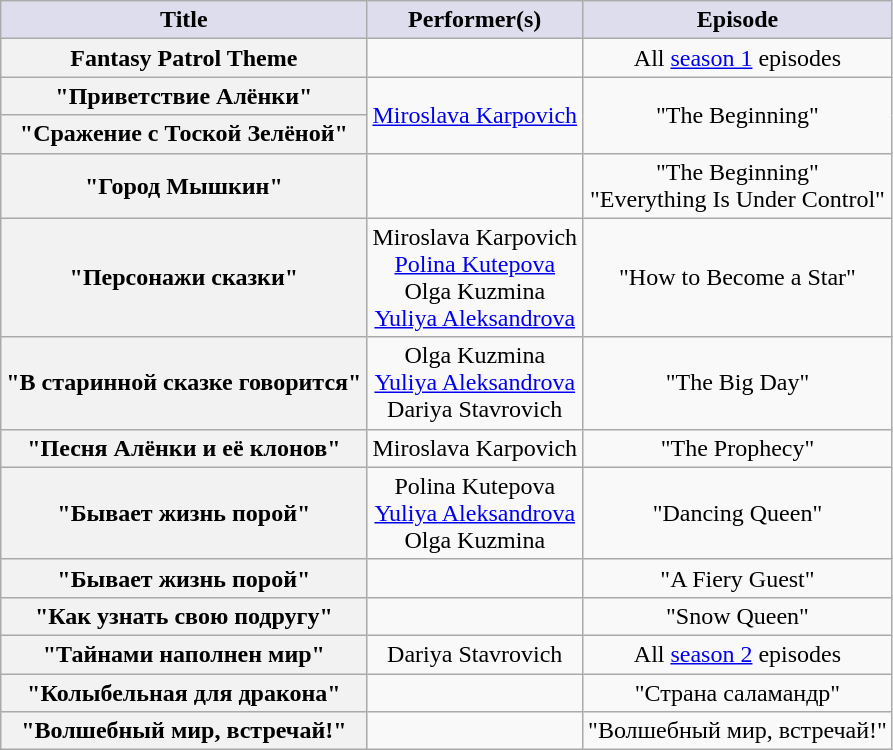<table class="wikitable sortable plainrowheaders" style="text-align: center">
<tr>
<th scope="col" style="background:#dde;">Title</th>
<th scope="col" style="background:#dde;">Performer(s)</th>
<th scope="col" style="background:#dde;">Episode</th>
</tr>
<tr>
<th scope="row">Fantasy Patrol Theme</th>
<td></td>
<td>All <a href='#'>season 1</a> episodes</td>
</tr>
<tr>
<th scope="row">"Приветствие Алёнки"</th>
<td rowspan="2"><a href='#'>Miroslava Karpovich</a></td>
<td rowspan="2">"The Beginning"</td>
</tr>
<tr>
<th scope="row">"Сражение с Тоской Зелёной"</th>
</tr>
<tr>
<th scope="row">"Город Мышкин"</th>
<td></td>
<td>"The Beginning"<br>"Everything Is Under Control"</td>
</tr>
<tr>
<th scope="row">"Персонажи сказки"</th>
<td>Miroslava Karpovich<br><a href='#'>Polina Kutepova</a><br>Olga Kuzmina<br><a href='#'>Yuliya Aleksandrova</a></td>
<td>"How to Become a Star"</td>
</tr>
<tr>
<th scope="row">"В старинной сказке говорится"</th>
<td>Olga Kuzmina<br><a href='#'>Yuliya Aleksandrova</a><br>Dariya Stavrovich</td>
<td>"The Big Day"</td>
</tr>
<tr>
<th scope="row">"Песня Алёнки и её клонов"</th>
<td>Miroslava Karpovich</td>
<td>"The Prophecy"</td>
</tr>
<tr>
<th scope="row">"Бывает жизнь порой"</th>
<td>Polina Kutepova<br><a href='#'>Yuliya Aleksandrova</a><br>Olga Kuzmina</td>
<td>"Dancing Queen"</td>
</tr>
<tr>
<th scope="row">"Бывает жизнь порой"</th>
<td></td>
<td>"A Fiery Guest"</td>
</tr>
<tr>
<th scope="row">"Как узнать свою подругу"</th>
<td></td>
<td>"Snow Queen"</td>
</tr>
<tr>
<th scope="row">"Тайнами наполнен мир"</th>
<td>Dariya Stavrovich</td>
<td>All <a href='#'>season 2</a> episodes</td>
</tr>
<tr>
<th scope="row">"Колыбельная для дракона"</th>
<td></td>
<td>"Страна саламандр"</td>
</tr>
<tr>
<th scope="row">"Волшебный мир, встречай!"</th>
<td></td>
<td>"Волшебный мир, встречай!"</td>
</tr>
</table>
